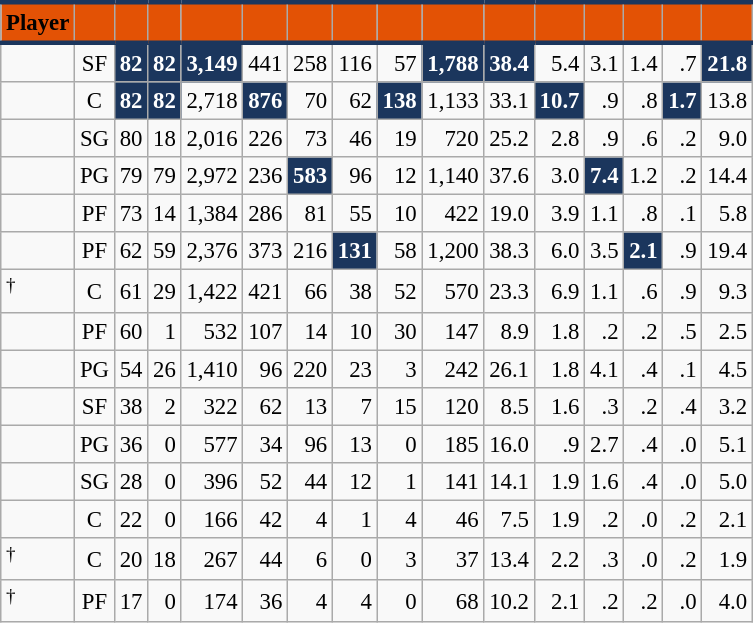<table class="wikitable sortable" style="font-size: 95%; text-align:right;">
<tr>
<th style="background:#E35205; color:#010101; border-top:#1B365D 3px solid; border-bottom:#1B365D 3px solid;">Player</th>
<th style="background:#E35205; color:#010101; border-top:#1B365D 3px solid; border-bottom:#1B365D 3px solid;"></th>
<th style="background:#E35205; color:#010101; border-top:#1B365D 3px solid; border-bottom:#1B365D 3px solid;"></th>
<th style="background:#E35205; color:#010101; border-top:#1B365D 3px solid; border-bottom:#1B365D 3px solid;"></th>
<th style="background:#E35205; color:#010101; border-top:#1B365D 3px solid; border-bottom:#1B365D 3px solid;"></th>
<th style="background:#E35205; color:#010101; border-top:#1B365D 3px solid; border-bottom:#1B365D 3px solid;"></th>
<th style="background:#E35205; color:#010101; border-top:#1B365D 3px solid; border-bottom:#1B365D 3px solid;"></th>
<th style="background:#E35205; color:#010101; border-top:#1B365D 3px solid; border-bottom:#1B365D 3px solid;"></th>
<th style="background:#E35205; color:#010101; border-top:#1B365D 3px solid; border-bottom:#1B365D 3px solid;"></th>
<th style="background:#E35205; color:#010101; border-top:#1B365D 3px solid; border-bottom:#1B365D 3px solid;"></th>
<th style="background:#E35205; color:#010101; border-top:#1B365D 3px solid; border-bottom:#1B365D 3px solid;"></th>
<th style="background:#E35205; color:#010101; border-top:#1B365D 3px solid; border-bottom:#1B365D 3px solid;"></th>
<th style="background:#E35205; color:#010101; border-top:#1B365D 3px solid; border-bottom:#1B365D 3px solid;"></th>
<th style="background:#E35205; color:#010101; border-top:#1B365D 3px solid; border-bottom:#1B365D 3px solid;"></th>
<th style="background:#E35205; color:#010101; border-top:#1B365D 3px solid; border-bottom:#1B365D 3px solid;"></th>
<th style="background:#E35205; color:#010101; border-top:#1B365D 3px solid; border-bottom:#1B365D 3px solid;"></th>
</tr>
<tr>
<td style="text-align:left;"></td>
<td style="text-align:center;">SF</td>
<td style="background:#1B365D; color:#FFFFFF;"><strong>82</strong></td>
<td style="background:#1B365D; color:#FFFFFF;"><strong>82</strong></td>
<td style="background:#1B365D; color:#FFFFFF;"><strong>3,149</strong></td>
<td>441</td>
<td>258</td>
<td>116</td>
<td>57</td>
<td style="background:#1B365D; color:#FFFFFF;"><strong>1,788</strong></td>
<td style="background:#1B365D; color:#FFFFFF;"><strong>38.4</strong></td>
<td>5.4</td>
<td>3.1</td>
<td>1.4</td>
<td>.7</td>
<td style="background:#1B365D; color:#FFFFFF;"><strong>21.8</strong></td>
</tr>
<tr>
<td style="text-align:left;"></td>
<td style="text-align:center;">C</td>
<td style="background:#1B365D; color:#FFFFFF;"><strong>82</strong></td>
<td style="background:#1B365D; color:#FFFFFF;"><strong>82</strong></td>
<td>2,718</td>
<td style="background:#1B365D; color:#FFFFFF;"><strong>876</strong></td>
<td>70</td>
<td>62</td>
<td style="background:#1B365D; color:#FFFFFF;"><strong>138</strong></td>
<td>1,133</td>
<td>33.1</td>
<td style="background:#1B365D; color:#FFFFFF;"><strong>10.7</strong></td>
<td>.9</td>
<td>.8</td>
<td style="background:#1B365D; color:#FFFFFF;"><strong>1.7</strong></td>
<td>13.8</td>
</tr>
<tr>
<td style="text-align:left;"></td>
<td style="text-align:center;">SG</td>
<td>80</td>
<td>18</td>
<td>2,016</td>
<td>226</td>
<td>73</td>
<td>46</td>
<td>19</td>
<td>720</td>
<td>25.2</td>
<td>2.8</td>
<td>.9</td>
<td>.6</td>
<td>.2</td>
<td>9.0</td>
</tr>
<tr>
<td style="text-align:left;"></td>
<td style="text-align:center;">PG</td>
<td>79</td>
<td>79</td>
<td>2,972</td>
<td>236</td>
<td style="background:#1B365D; color:#FFFFFF;"><strong>583</strong></td>
<td>96</td>
<td>12</td>
<td>1,140</td>
<td>37.6</td>
<td>3.0</td>
<td style="background:#1B365D; color:#FFFFFF;"><strong>7.4</strong></td>
<td>1.2</td>
<td>.2</td>
<td>14.4</td>
</tr>
<tr>
<td style="text-align:left;"></td>
<td style="text-align:center;">PF</td>
<td>73</td>
<td>14</td>
<td>1,384</td>
<td>286</td>
<td>81</td>
<td>55</td>
<td>10</td>
<td>422</td>
<td>19.0</td>
<td>3.9</td>
<td>1.1</td>
<td>.8</td>
<td>.1</td>
<td>5.8</td>
</tr>
<tr>
<td style="text-align:left;"></td>
<td style="text-align:center;">PF</td>
<td>62</td>
<td>59</td>
<td>2,376</td>
<td>373</td>
<td>216</td>
<td style="background:#1B365D; color:#FFFFFF;"><strong>131</strong></td>
<td>58</td>
<td>1,200</td>
<td>38.3</td>
<td>6.0</td>
<td>3.5</td>
<td style="background:#1B365D; color:#FFFFFF;"><strong>2.1</strong></td>
<td>.9</td>
<td>19.4</td>
</tr>
<tr>
<td style="text-align:left;"><sup>†</sup></td>
<td style="text-align:center;">C</td>
<td>61</td>
<td>29</td>
<td>1,422</td>
<td>421</td>
<td>66</td>
<td>38</td>
<td>52</td>
<td>570</td>
<td>23.3</td>
<td>6.9</td>
<td>1.1</td>
<td>.6</td>
<td>.9</td>
<td>9.3</td>
</tr>
<tr>
<td style="text-align:left;"></td>
<td style="text-align:center;">PF</td>
<td>60</td>
<td>1</td>
<td>532</td>
<td>107</td>
<td>14</td>
<td>10</td>
<td>30</td>
<td>147</td>
<td>8.9</td>
<td>1.8</td>
<td>.2</td>
<td>.2</td>
<td>.5</td>
<td>2.5</td>
</tr>
<tr>
<td style="text-align:left;"></td>
<td style="text-align:center;">PG</td>
<td>54</td>
<td>26</td>
<td>1,410</td>
<td>96</td>
<td>220</td>
<td>23</td>
<td>3</td>
<td>242</td>
<td>26.1</td>
<td>1.8</td>
<td>4.1</td>
<td>.4</td>
<td>.1</td>
<td>4.5</td>
</tr>
<tr>
<td style="text-align:left;"></td>
<td style="text-align:center;">SF</td>
<td>38</td>
<td>2</td>
<td>322</td>
<td>62</td>
<td>13</td>
<td>7</td>
<td>15</td>
<td>120</td>
<td>8.5</td>
<td>1.6</td>
<td>.3</td>
<td>.2</td>
<td>.4</td>
<td>3.2</td>
</tr>
<tr>
<td style="text-align:left;"></td>
<td style="text-align:center;">PG</td>
<td>36</td>
<td>0</td>
<td>577</td>
<td>34</td>
<td>96</td>
<td>13</td>
<td>0</td>
<td>185</td>
<td>16.0</td>
<td>.9</td>
<td>2.7</td>
<td>.4</td>
<td>.0</td>
<td>5.1</td>
</tr>
<tr>
<td style="text-align:left;"></td>
<td style="text-align:center;">SG</td>
<td>28</td>
<td>0</td>
<td>396</td>
<td>52</td>
<td>44</td>
<td>12</td>
<td>1</td>
<td>141</td>
<td>14.1</td>
<td>1.9</td>
<td>1.6</td>
<td>.4</td>
<td>.0</td>
<td>5.0</td>
</tr>
<tr>
<td style="text-align:left;"></td>
<td style="text-align:center;">C</td>
<td>22</td>
<td>0</td>
<td>166</td>
<td>42</td>
<td>4</td>
<td>1</td>
<td>4</td>
<td>46</td>
<td>7.5</td>
<td>1.9</td>
<td>.2</td>
<td>.0</td>
<td>.2</td>
<td>2.1</td>
</tr>
<tr>
<td style="text-align:left;"><sup>†</sup></td>
<td style="text-align:center;">C</td>
<td>20</td>
<td>18</td>
<td>267</td>
<td>44</td>
<td>6</td>
<td>0</td>
<td>3</td>
<td>37</td>
<td>13.4</td>
<td>2.2</td>
<td>.3</td>
<td>.0</td>
<td>.2</td>
<td>1.9</td>
</tr>
<tr>
<td style="text-align:left;"><sup>†</sup></td>
<td style="text-align:center;">PF</td>
<td>17</td>
<td>0</td>
<td>174</td>
<td>36</td>
<td>4</td>
<td>4</td>
<td>0</td>
<td>68</td>
<td>10.2</td>
<td>2.1</td>
<td>.2</td>
<td>.2</td>
<td>.0</td>
<td>4.0</td>
</tr>
</table>
